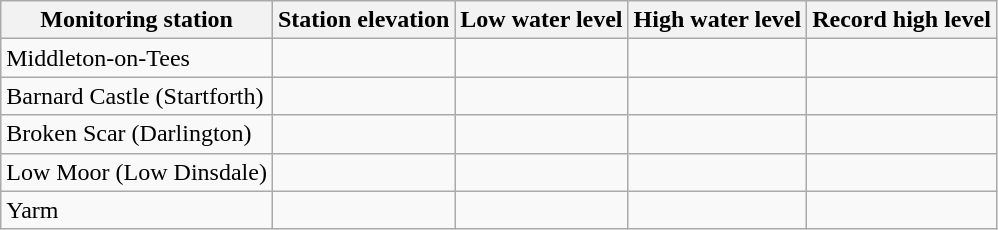<table class="wikitable">
<tr>
<th>Monitoring station</th>
<th>Station elevation</th>
<th>Low water level</th>
<th>High water level</th>
<th>Record high level</th>
</tr>
<tr>
<td>Middleton-on-Tees</td>
<td></td>
<td></td>
<td></td>
<td></td>
</tr>
<tr>
<td>Barnard Castle (Startforth)</td>
<td></td>
<td></td>
<td></td>
<td></td>
</tr>
<tr>
<td>Broken Scar (Darlington)</td>
<td></td>
<td></td>
<td></td>
<td></td>
</tr>
<tr>
<td>Low Moor (Low Dinsdale)</td>
<td></td>
<td></td>
<td></td>
<td></td>
</tr>
<tr>
<td>Yarm</td>
<td></td>
<td></td>
<td></td>
<td></td>
</tr>
</table>
